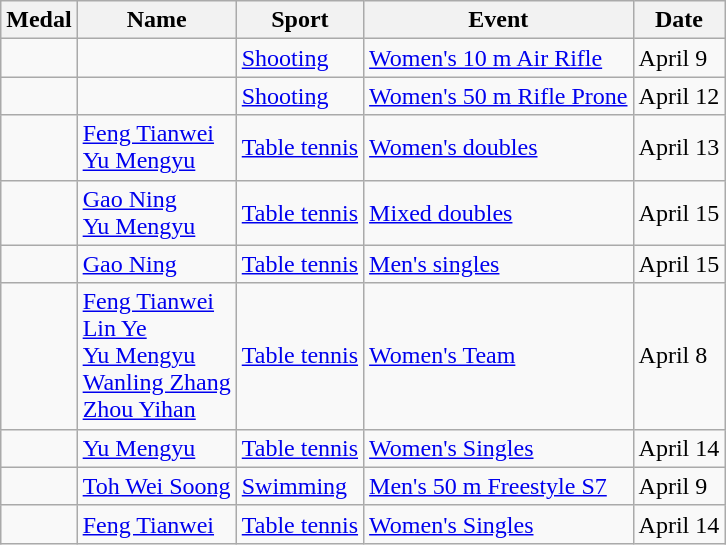<table class="wikitable sortable">
<tr>
<th>Medal</th>
<th>Name</th>
<th>Sport</th>
<th>Event</th>
<th>Date</th>
</tr>
<tr>
<td></td>
<td></td>
<td><a href='#'>Shooting</a></td>
<td><a href='#'>Women's 10 m Air Rifle</a></td>
<td>April 9</td>
</tr>
<tr>
<td></td>
<td></td>
<td><a href='#'>Shooting</a></td>
<td><a href='#'>Women's 50 m Rifle Prone</a></td>
<td>April 12</td>
</tr>
<tr>
<td></td>
<td><a href='#'>Feng Tianwei</a><br><a href='#'>Yu Mengyu</a></td>
<td><a href='#'>Table tennis</a></td>
<td><a href='#'>Women's doubles</a></td>
<td>April 13</td>
</tr>
<tr>
<td></td>
<td><a href='#'>Gao Ning</a><br><a href='#'>Yu Mengyu</a></td>
<td><a href='#'>Table tennis</a></td>
<td><a href='#'>Mixed doubles</a></td>
<td>April 15</td>
</tr>
<tr>
<td></td>
<td><a href='#'>Gao Ning</a></td>
<td><a href='#'>Table tennis</a></td>
<td><a href='#'>Men's singles</a></td>
<td>April 15</td>
</tr>
<tr>
<td></td>
<td><a href='#'>Feng Tianwei</a><br><a href='#'>Lin Ye</a><br><a href='#'>Yu Mengyu</a><br><a href='#'>Wanling Zhang</a><br><a href='#'>Zhou Yihan</a></td>
<td><a href='#'>Table tennis</a></td>
<td><a href='#'>Women's Team</a></td>
<td>April 8</td>
</tr>
<tr>
<td></td>
<td><a href='#'>Yu Mengyu</a></td>
<td><a href='#'>Table tennis</a></td>
<td><a href='#'>Women's Singles</a></td>
<td>April 14</td>
</tr>
<tr>
<td></td>
<td><a href='#'>Toh Wei Soong</a></td>
<td><a href='#'>Swimming</a></td>
<td><a href='#'>Men's 50 m Freestyle S7</a></td>
<td>April 9</td>
</tr>
<tr>
<td></td>
<td><a href='#'>Feng Tianwei</a></td>
<td><a href='#'>Table tennis</a></td>
<td><a href='#'>Women's Singles</a></td>
<td>April 14</td>
</tr>
</table>
